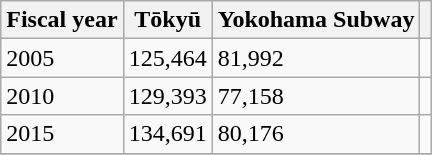<table class="wikitable">
<tr>
<th>Fiscal year</th>
<th>Tōkyū</th>
<th>Yokohama Subway</th>
<th></th>
</tr>
<tr>
<td>2005</td>
<td>125,464</td>
<td>81,992</td>
<td></td>
</tr>
<tr>
<td>2010</td>
<td>129,393</td>
<td>77,158</td>
<td></td>
</tr>
<tr>
<td>2015</td>
<td>134,691</td>
<td>80,176</td>
<td></td>
</tr>
<tr>
</tr>
</table>
